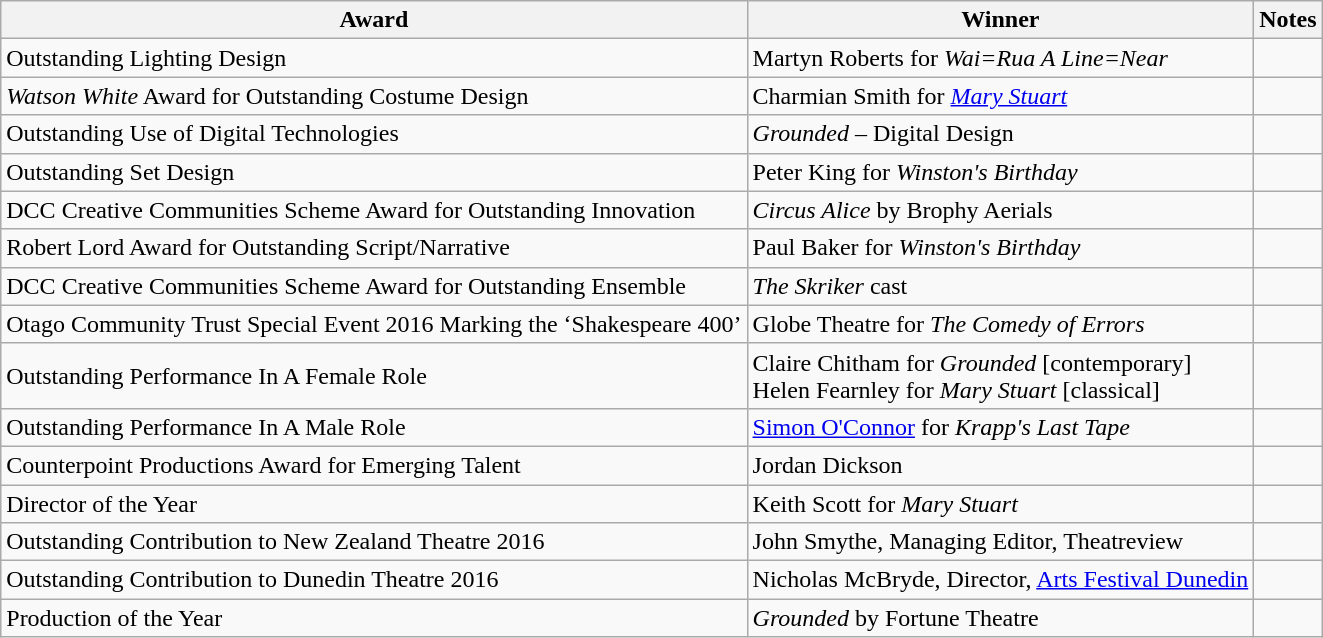<table class="wikitable">
<tr>
<th>Award</th>
<th>Winner</th>
<th>Notes</th>
</tr>
<tr>
<td>Outstanding Lighting Design</td>
<td>Martyn Roberts for <em>Wai=Rua A Line=Near</em></td>
<td></td>
</tr>
<tr>
<td><em>Watson White</em> Award for Outstanding Costume Design</td>
<td>Charmian Smith for <em><a href='#'>Mary Stuart</a></em></td>
<td></td>
</tr>
<tr>
<td>Outstanding Use of Digital Technologies</td>
<td><em>Grounded</em> – Digital Design</td>
<td></td>
</tr>
<tr>
<td>Outstanding Set Design</td>
<td>Peter King for <em>Winston's Birthday</em> </td>
<td></td>
</tr>
<tr>
<td>DCC Creative Communities Scheme Award for Outstanding Innovation</td>
<td><em>Circus Alice</em> by Brophy Aerials</td>
<td></td>
</tr>
<tr>
<td>Robert Lord Award for Outstanding Script/Narrative</td>
<td>Paul Baker for <em>Winston's Birthday</em> </td>
<td></td>
</tr>
<tr>
<td>DCC Creative Communities Scheme Award for Outstanding Ensemble</td>
<td><em>The Skriker</em> cast</td>
<td></td>
</tr>
<tr>
<td>Otago Community Trust Special Event 2016  Marking the ‘Shakespeare 400’</td>
<td>Globe Theatre for <em>The Comedy of Errors</em></td>
<td></td>
</tr>
<tr>
<td>Outstanding Performance In A Female Role</td>
<td>Claire Chitham for <em>Grounded</em> [contemporary]<br>Helen Fearnley for <em>Mary Stuart</em> [classical]</td>
<td></td>
</tr>
<tr>
<td>Outstanding Performance In A Male Role</td>
<td><a href='#'>Simon O'Connor</a> for <em>Krapp's Last Tape</em> </td>
<td></td>
</tr>
<tr>
<td>Counterpoint Productions Award for Emerging Talent</td>
<td>Jordan Dickson</td>
<td></td>
</tr>
<tr>
<td>Director of the Year</td>
<td>Keith Scott for <em>Mary Stuart</em> </td>
<td></td>
</tr>
<tr>
<td>Outstanding Contribution to New Zealand Theatre 2016</td>
<td>John Smythe, Managing Editor, Theatreview</td>
<td></td>
</tr>
<tr>
<td>Outstanding Contribution to Dunedin Theatre 2016</td>
<td>Nicholas McBryde, Director, <a href='#'>Arts Festival Dunedin</a></td>
<td></td>
</tr>
<tr>
<td>Production of the Year</td>
<td><em>Grounded</em> by Fortune Theatre</td>
<td></td>
</tr>
</table>
